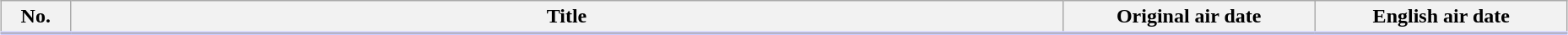<table class="wikitable" style="width:98%; margin:auto; background:#FFF;">
<tr style="border-bottom: 3px solid #CCF">
<th style="width:3em;">No.</th>
<th>Title</th>
<th style="width:12em;">Original air date</th>
<th style="width:12em;">English air date</th>
</tr>
<tr>
</tr>
</table>
